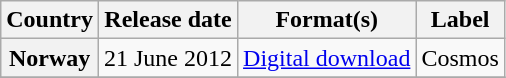<table class="wikitable plainrowheaders">
<tr>
<th scope="col">Country</th>
<th scope="col">Release date</th>
<th scope="col">Format(s)</th>
<th scope="col">Label</th>
</tr>
<tr>
<th scope="row">Norway</th>
<td>21 June 2012</td>
<td><a href='#'>Digital download</a></td>
<td>Cosmos</td>
</tr>
<tr>
</tr>
</table>
